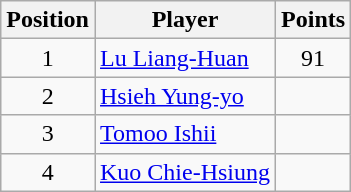<table class=wikitable>
<tr>
<th>Position</th>
<th>Player</th>
<th>Points</th>
</tr>
<tr>
<td align=center>1</td>
<td> <a href='#'>Lu Liang-Huan</a></td>
<td align=center>91</td>
</tr>
<tr>
<td align=center>2</td>
<td> <a href='#'>Hsieh Yung-yo</a></td>
<td align=center></td>
</tr>
<tr>
<td align=center>3</td>
<td> <a href='#'>Tomoo Ishii</a></td>
<td align=center></td>
</tr>
<tr>
<td align=center>4</td>
<td> <a href='#'>Kuo Chie-Hsiung</a></td>
<td align=center><br></td>
</tr>
</table>
